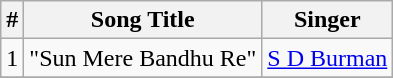<table class="wikitable">
<tr>
<th>#</th>
<th>Song Title</th>
<th>Singer</th>
</tr>
<tr>
<td>1</td>
<td>"Sun Mere Bandhu Re"</td>
<td><a href='#'>S D Burman</a></td>
</tr>
<tr>
</tr>
</table>
